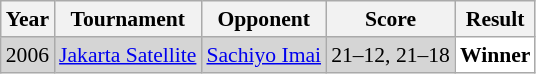<table class="sortable wikitable" style="font-size:90%">
<tr>
<th>Year</th>
<th>Tournament</th>
<th>Opponent</th>
<th>Score</th>
<th>Result</th>
</tr>
<tr style="background:#D5D5D5">
<td align="center">2006</td>
<td align="left"><a href='#'>Jakarta Satellite</a></td>
<td align="left"> <a href='#'>Sachiyo Imai</a></td>
<td align="left">21–12, 21–18</td>
<td style="text-align:left; background:white"> <strong>Winner</strong></td>
</tr>
</table>
